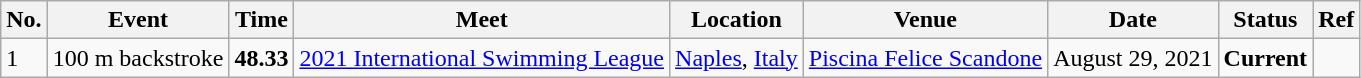<table class="wikitable">
<tr>
<th>No.</th>
<th>Event</th>
<th>Time</th>
<th>Meet</th>
<th>Location</th>
<th>Venue</th>
<th>Date</th>
<th>Status</th>
<th>Ref</th>
</tr>
<tr>
<td>1</td>
<td>100 m backstroke</td>
<td style="text-align:center;"><strong>48.33</strong></td>
<td><a href='#'>2021 International Swimming League</a></td>
<td><a href='#'>Naples</a>, <a href='#'>Italy</a></td>
<td><a href='#'>Piscina Felice Scandone</a></td>
<td>August 29, 2021</td>
<td style="text-align:center;"><strong>Current</strong></td>
<td style="text-align:center;"></td>
</tr>
</table>
